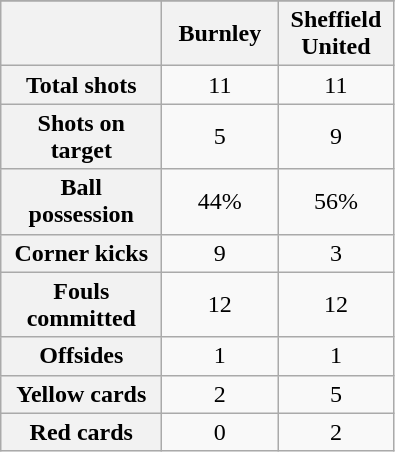<table class="wikitable plainrowheaders" style="text-align: center">
<tr>
</tr>
<tr>
<th scope=col width=100></th>
<th scope=col width=70>Burnley</th>
<th scope=col width=70>Sheffield United</th>
</tr>
<tr>
<th scope=row>Total shots</th>
<td>11</td>
<td>11</td>
</tr>
<tr>
<th scope=row>Shots on target</th>
<td>5</td>
<td>9</td>
</tr>
<tr>
<th scope=row>Ball possession</th>
<td>44%</td>
<td>56%</td>
</tr>
<tr>
<th scope=row>Corner kicks</th>
<td>9</td>
<td>3</td>
</tr>
<tr>
<th scope=row>Fouls committed</th>
<td>12</td>
<td>12</td>
</tr>
<tr>
<th scope=row>Offsides</th>
<td>1</td>
<td>1</td>
</tr>
<tr>
<th scope=row>Yellow cards</th>
<td>2</td>
<td>5</td>
</tr>
<tr>
<th scope=row>Red cards</th>
<td>0</td>
<td>2</td>
</tr>
</table>
